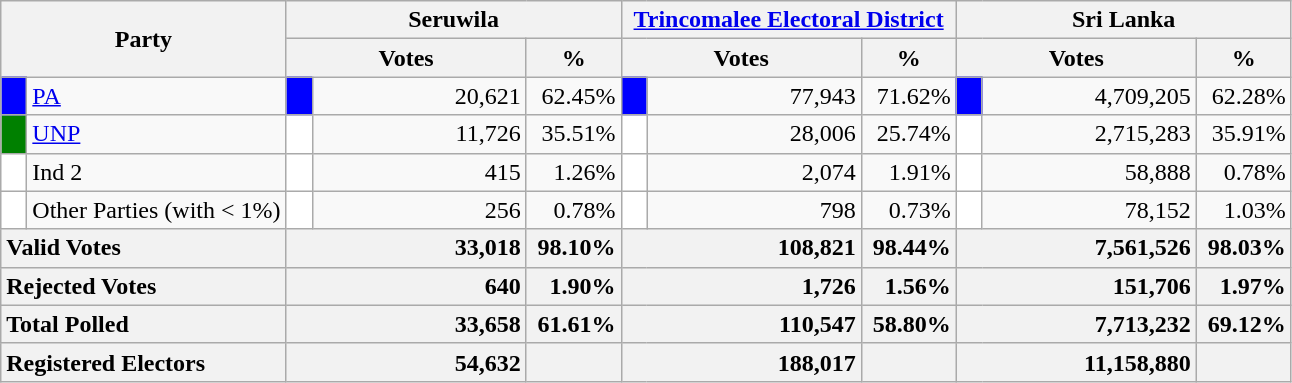<table class="wikitable">
<tr>
<th colspan="2" width="144px"rowspan="2">Party</th>
<th colspan="3" width="216px">Seruwila</th>
<th colspan="3" width="216px"><a href='#'>Trincomalee Electoral District</a></th>
<th colspan="3" width="216px">Sri Lanka</th>
</tr>
<tr>
<th colspan="2" width="144px">Votes</th>
<th>%</th>
<th colspan="2" width="144px">Votes</th>
<th>%</th>
<th colspan="2" width="144px">Votes</th>
<th>%</th>
</tr>
<tr>
<td style="background-color:blue;" width="10px"></td>
<td style="text-align:left;"><a href='#'>PA</a></td>
<td style="background-color:blue;" width="10px"></td>
<td style="text-align:right;">20,621</td>
<td style="text-align:right;">62.45%</td>
<td style="background-color:blue;" width="10px"></td>
<td style="text-align:right;">77,943</td>
<td style="text-align:right;">71.62%</td>
<td style="background-color:blue;" width="10px"></td>
<td style="text-align:right;">4,709,205</td>
<td style="text-align:right;">62.28%</td>
</tr>
<tr>
<td style="background-color:green;" width="10px"></td>
<td style="text-align:left;"><a href='#'>UNP</a></td>
<td style="background-color:white;" width="10px"></td>
<td style="text-align:right;">11,726</td>
<td style="text-align:right;">35.51%</td>
<td style="background-color:white;" width="10px"></td>
<td style="text-align:right;">28,006</td>
<td style="text-align:right;">25.74%</td>
<td style="background-color:white;" width="10px"></td>
<td style="text-align:right;">2,715,283</td>
<td style="text-align:right;">35.91%</td>
</tr>
<tr>
<td style="background-color:white;" width="10px"></td>
<td style="text-align:left;">Ind 2</td>
<td style="background-color:white;" width="10px"></td>
<td style="text-align:right;">415</td>
<td style="text-align:right;">1.26%</td>
<td style="background-color:white;" width="10px"></td>
<td style="text-align:right;">2,074</td>
<td style="text-align:right;">1.91%</td>
<td style="background-color:white;" width="10px"></td>
<td style="text-align:right;">58,888</td>
<td style="text-align:right;">0.78%</td>
</tr>
<tr>
<td style="background-color:white;" width="10px"></td>
<td style="text-align:left;">Other Parties (with < 1%)</td>
<td style="background-color:white;" width="10px"></td>
<td style="text-align:right;">256</td>
<td style="text-align:right;">0.78%</td>
<td style="background-color:white;" width="10px"></td>
<td style="text-align:right;">798</td>
<td style="text-align:right;">0.73%</td>
<td style="background-color:white;" width="10px"></td>
<td style="text-align:right;">78,152</td>
<td style="text-align:right;">1.03%</td>
</tr>
<tr>
<th colspan="2" width="144px"style="text-align:left;">Valid Votes</th>
<th style="text-align:right;"colspan="2" width="144px">33,018</th>
<th style="text-align:right;">98.10%</th>
<th style="text-align:right;"colspan="2" width="144px">108,821</th>
<th style="text-align:right;">98.44%</th>
<th style="text-align:right;"colspan="2" width="144px">7,561,526</th>
<th style="text-align:right;">98.03%</th>
</tr>
<tr>
<th colspan="2" width="144px"style="text-align:left;">Rejected Votes</th>
<th style="text-align:right;"colspan="2" width="144px">640</th>
<th style="text-align:right;">1.90%</th>
<th style="text-align:right;"colspan="2" width="144px">1,726</th>
<th style="text-align:right;">1.56%</th>
<th style="text-align:right;"colspan="2" width="144px">151,706</th>
<th style="text-align:right;">1.97%</th>
</tr>
<tr>
<th colspan="2" width="144px"style="text-align:left;">Total Polled</th>
<th style="text-align:right;"colspan="2" width="144px">33,658</th>
<th style="text-align:right;">61.61%</th>
<th style="text-align:right;"colspan="2" width="144px">110,547</th>
<th style="text-align:right;">58.80%</th>
<th style="text-align:right;"colspan="2" width="144px">7,713,232</th>
<th style="text-align:right;">69.12%</th>
</tr>
<tr>
<th colspan="2" width="144px"style="text-align:left;">Registered Electors</th>
<th style="text-align:right;"colspan="2" width="144px">54,632</th>
<th></th>
<th style="text-align:right;"colspan="2" width="144px">188,017</th>
<th></th>
<th style="text-align:right;"colspan="2" width="144px">11,158,880</th>
<th></th>
</tr>
</table>
